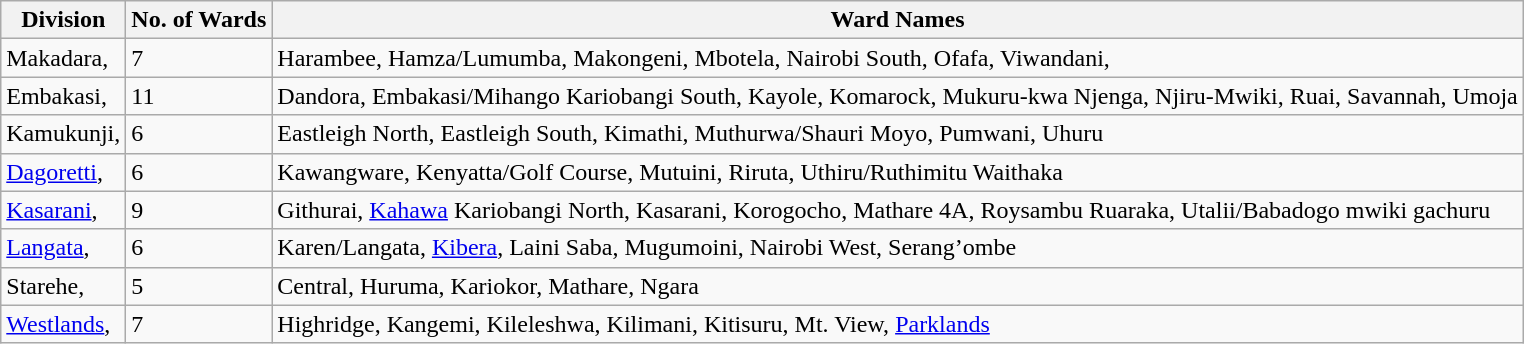<table class="wikitable">
<tr>
<th>Division</th>
<th>No. of Wards</th>
<th>Ward Names</th>
</tr>
<tr>
<td>Makadara,</td>
<td>7</td>
<td>Harambee, Hamza/Lumumba, Makongeni, Mbotela, Nairobi South, Ofafa, Viwandani,</td>
</tr>
<tr>
<td>Embakasi,</td>
<td>11</td>
<td>Dandora, Embakasi/Mihango Kariobangi South, Kayole, Komarock, Mukuru-kwa Njenga,  Njiru-Mwiki, Ruai, Savannah, Umoja</td>
</tr>
<tr>
<td>Kamukunji,</td>
<td>6</td>
<td>Eastleigh North, Eastleigh South, Kimathi, Muthurwa/Shauri Moyo, Pumwani, Uhuru</td>
</tr>
<tr>
<td><a href='#'>Dagoretti</a>,</td>
<td>6</td>
<td>Kawangware, Kenyatta/Golf Course, Mutuini, Riruta, Uthiru/Ruthimitu  Waithaka</td>
</tr>
<tr>
<td><a href='#'>Kasarani</a>,</td>
<td>9</td>
<td>Githurai, <a href='#'>Kahawa</a> Kariobangi North, Kasarani, Korogocho, Mathare 4A, Roysambu Ruaraka, Utalii/Babadogo mwiki gachuru</td>
</tr>
<tr>
<td><a href='#'>Langata</a>,</td>
<td>6</td>
<td>Karen/Langata, <a href='#'>Kibera</a>, Laini Saba, Mugumoini, Nairobi West, Serang’ombe</td>
</tr>
<tr>
<td>Starehe,</td>
<td>5</td>
<td>Central, Huruma, Kariokor, Mathare, Ngara</td>
</tr>
<tr>
<td><a href='#'>Westlands</a>,</td>
<td>7</td>
<td>Highridge, Kangemi, Kileleshwa, Kilimani, Kitisuru, Mt. View, <a href='#'>Parklands</a></td>
</tr>
</table>
